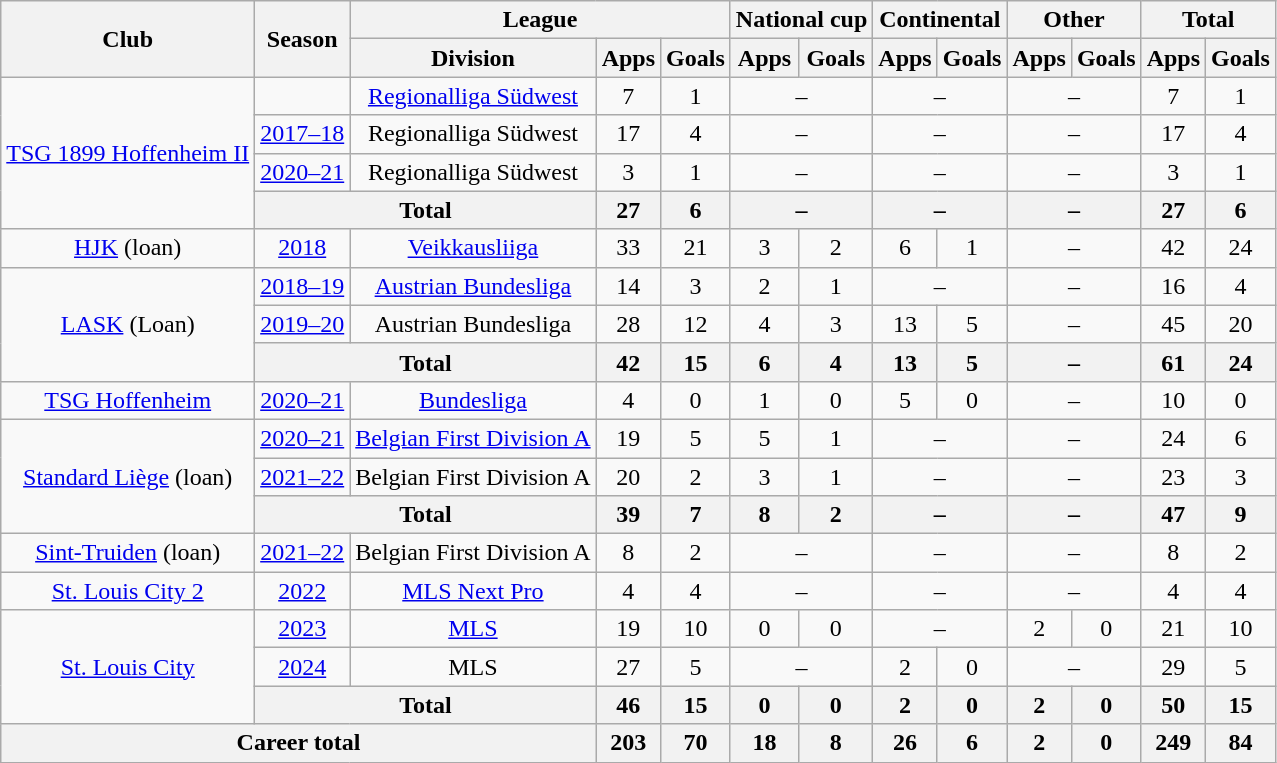<table class="wikitable nowrap" style="text-align:center">
<tr>
<th rowspan="2">Club</th>
<th rowspan="2">Season</th>
<th colspan="3">League</th>
<th colspan="2">National cup</th>
<th colspan="2">Continental</th>
<th colspan="2">Other</th>
<th colspan="2">Total</th>
</tr>
<tr>
<th>Division</th>
<th>Apps</th>
<th>Goals</th>
<th>Apps</th>
<th>Goals</th>
<th>Apps</th>
<th>Goals</th>
<th>Apps</th>
<th>Goals</th>
<th>Apps</th>
<th>Goals</th>
</tr>
<tr>
<td rowspan="4"><a href='#'>TSG 1899 Hoffenheim II</a></td>
<td></td>
<td><a href='#'>Regionalliga Südwest</a></td>
<td>7</td>
<td>1</td>
<td colspan="2">–</td>
<td colspan="2">–</td>
<td colspan="2">–</td>
<td>7</td>
<td>1</td>
</tr>
<tr>
<td><a href='#'>2017–18</a></td>
<td>Regionalliga Südwest</td>
<td>17</td>
<td>4</td>
<td colspan="2">–</td>
<td colspan="2">–</td>
<td colspan="2">–</td>
<td>17</td>
<td>4</td>
</tr>
<tr>
<td><a href='#'>2020–21</a></td>
<td>Regionalliga Südwest</td>
<td>3</td>
<td>1</td>
<td colspan="2">–</td>
<td colspan="2">–</td>
<td colspan="2">–</td>
<td>3</td>
<td>1</td>
</tr>
<tr>
<th colspan="2">Total</th>
<th>27</th>
<th>6</th>
<th colspan="2">–</th>
<th colspan="2">–</th>
<th colspan="2">–</th>
<th>27</th>
<th>6</th>
</tr>
<tr>
<td><a href='#'>HJK</a> (loan)</td>
<td><a href='#'>2018</a></td>
<td><a href='#'>Veikkausliiga</a></td>
<td>33</td>
<td>21</td>
<td>3</td>
<td>2</td>
<td>6</td>
<td>1</td>
<td colspan="2">–</td>
<td>42</td>
<td>24</td>
</tr>
<tr>
<td rowspan="3"><a href='#'>LASK</a> (Loan)</td>
<td><a href='#'>2018–19</a></td>
<td><a href='#'>Austrian Bundesliga</a></td>
<td>14</td>
<td>3</td>
<td>2</td>
<td>1</td>
<td colspan="2">–</td>
<td colspan="2">–</td>
<td>16</td>
<td>4</td>
</tr>
<tr>
<td><a href='#'>2019–20</a></td>
<td>Austrian Bundesliga</td>
<td>28</td>
<td>12</td>
<td>4</td>
<td>3</td>
<td>13</td>
<td>5</td>
<td colspan="2">–</td>
<td>45</td>
<td>20</td>
</tr>
<tr>
<th colspan="2">Total</th>
<th>42</th>
<th>15</th>
<th>6</th>
<th>4</th>
<th>13</th>
<th>5</th>
<th colspan="2">–</th>
<th>61</th>
<th>24</th>
</tr>
<tr>
<td><a href='#'>TSG Hoffenheim</a></td>
<td><a href='#'>2020–21</a></td>
<td><a href='#'>Bundesliga</a></td>
<td>4</td>
<td>0</td>
<td>1</td>
<td>0</td>
<td>5</td>
<td>0</td>
<td colspan="2">–</td>
<td>10</td>
<td>0</td>
</tr>
<tr>
<td rowspan="3"><a href='#'>Standard Liège</a> (loan)</td>
<td><a href='#'>2020–21</a></td>
<td><a href='#'>Belgian First Division A</a></td>
<td>19</td>
<td>5</td>
<td>5</td>
<td>1</td>
<td colspan="2">–</td>
<td colspan="2">–</td>
<td>24</td>
<td>6</td>
</tr>
<tr>
<td><a href='#'>2021–22</a></td>
<td>Belgian First Division A</td>
<td>20</td>
<td>2</td>
<td>3</td>
<td>1</td>
<td colspan="2">–</td>
<td colspan="2">–</td>
<td>23</td>
<td>3</td>
</tr>
<tr>
<th colspan="2">Total</th>
<th>39</th>
<th>7</th>
<th>8</th>
<th>2</th>
<th colspan="2">–</th>
<th colspan="2">–</th>
<th>47</th>
<th>9</th>
</tr>
<tr>
<td><a href='#'>Sint-Truiden</a> (loan)</td>
<td><a href='#'>2021–22</a></td>
<td>Belgian First Division A</td>
<td>8</td>
<td>2</td>
<td colspan="2">–</td>
<td colspan="2">–</td>
<td colspan="2">–</td>
<td>8</td>
<td>2</td>
</tr>
<tr>
<td><a href='#'>St. Louis City 2</a></td>
<td><a href='#'>2022</a></td>
<td><a href='#'>MLS Next Pro</a></td>
<td>4</td>
<td>4</td>
<td colspan="2">–</td>
<td colspan="2">–</td>
<td colspan="2">–</td>
<td>4</td>
<td>4</td>
</tr>
<tr>
<td rowspan="3"><a href='#'>St. Louis City</a></td>
<td><a href='#'>2023</a></td>
<td><a href='#'>MLS</a></td>
<td>19</td>
<td>10</td>
<td>0</td>
<td>0</td>
<td colspan="2">–</td>
<td>2</td>
<td>0</td>
<td>21</td>
<td>10</td>
</tr>
<tr>
<td><a href='#'>2024</a></td>
<td>MLS</td>
<td>27</td>
<td>5</td>
<td colspan="2">–</td>
<td>2</td>
<td>0</td>
<td colspan="2">–</td>
<td>29</td>
<td>5</td>
</tr>
<tr>
<th colspan="2">Total</th>
<th>46</th>
<th>15</th>
<th>0</th>
<th>0</th>
<th>2</th>
<th>0</th>
<th>2</th>
<th>0</th>
<th>50</th>
<th>15</th>
</tr>
<tr>
<th colspan="3">Career total</th>
<th>203</th>
<th>70</th>
<th>18</th>
<th>8</th>
<th>26</th>
<th>6</th>
<th>2</th>
<th>0</th>
<th>249</th>
<th>84</th>
</tr>
</table>
